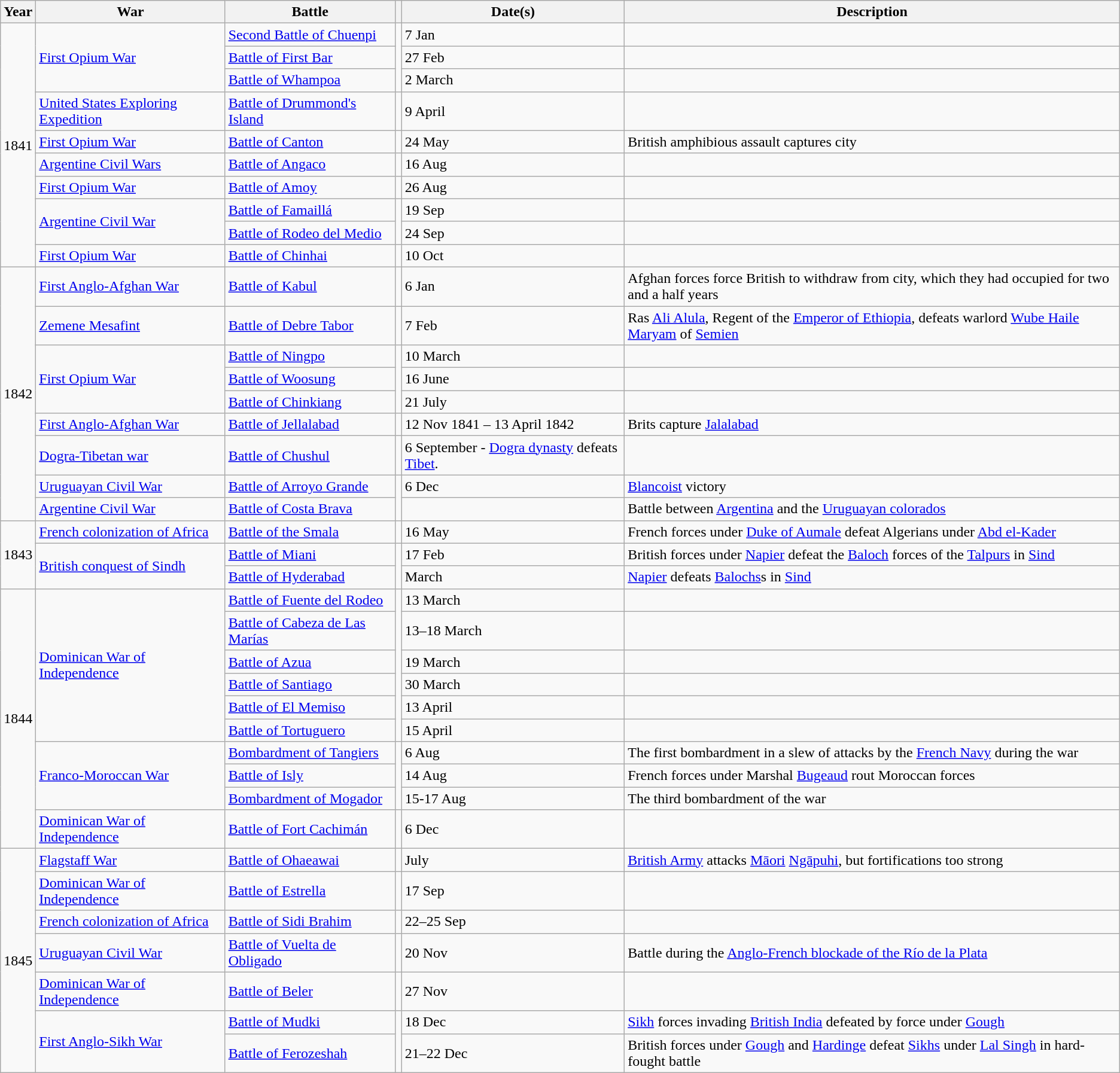<table class="wikitable sortable">
<tr>
<th class="unsortable">Year</th>
<th>War</th>
<th class="unsortable">Battle</th>
<th></th>
<th>Date(s)</th>
<th class="unsortable">Description</th>
</tr>
<tr>
<td rowspan="10">1841</td>
<td rowspan="3"><a href='#'>First Opium War</a></td>
<td><a href='#'>Second Battle of Chuenpi</a></td>
<td rowspan="3"></td>
<td>7 Jan</td>
<td></td>
</tr>
<tr>
<td><a href='#'>Battle of First Bar</a></td>
<td>27 Feb</td>
<td></td>
</tr>
<tr>
<td><a href='#'>Battle of Whampoa</a></td>
<td>2 March</td>
<td></td>
</tr>
<tr>
<td><a href='#'>United States Exploring Expedition</a></td>
<td><a href='#'>Battle of Drummond's Island</a></td>
<td></td>
<td>9 April</td>
<td></td>
</tr>
<tr>
<td><a href='#'>First Opium War</a></td>
<td><a href='#'>Battle of Canton</a></td>
<td></td>
<td>24 May</td>
<td>British amphibious assault captures city</td>
</tr>
<tr>
<td><a href='#'>Argentine Civil Wars</a></td>
<td><a href='#'>Battle of Angaco</a></td>
<td></td>
<td>16 Aug</td>
<td></td>
</tr>
<tr>
<td><a href='#'>First Opium War</a></td>
<td><a href='#'>Battle of Amoy</a></td>
<td></td>
<td>26 Aug</td>
<td></td>
</tr>
<tr>
<td rowspan="2"><a href='#'>Argentine Civil War</a></td>
<td><a href='#'>Battle of Famaillá</a></td>
<td rowspan="2"></td>
<td>19 Sep</td>
<td></td>
</tr>
<tr>
<td><a href='#'>Battle of Rodeo del Medio</a></td>
<td>24 Sep</td>
<td></td>
</tr>
<tr>
<td><a href='#'>First Opium War</a></td>
<td><a href='#'>Battle of Chinhai</a></td>
<td></td>
<td>10 Oct</td>
<td></td>
</tr>
<tr>
<td rowspan="9">1842</td>
<td><a href='#'>First Anglo-Afghan War</a></td>
<td><a href='#'>Battle of Kabul</a></td>
<td></td>
<td>6 Jan</td>
<td>Afghan forces force British to withdraw from city, which they had occupied for two and a half years</td>
</tr>
<tr>
<td><a href='#'>Zemene Mesafint</a></td>
<td><a href='#'>Battle of Debre Tabor</a></td>
<td></td>
<td>7 Feb</td>
<td>Ras <a href='#'>Ali Alula</a>, Regent of the <a href='#'>Emperor of Ethiopia</a>, defeats warlord <a href='#'>Wube Haile Maryam</a> of <a href='#'>Semien</a></td>
</tr>
<tr>
<td rowspan="3"><a href='#'>First Opium War</a></td>
<td><a href='#'>Battle of Ningpo</a></td>
<td rowspan="3"></td>
<td>10 March</td>
<td></td>
</tr>
<tr>
<td><a href='#'>Battle of Woosung</a></td>
<td>16 June</td>
<td></td>
</tr>
<tr>
<td><a href='#'>Battle of Chinkiang</a></td>
<td>21 July</td>
<td></td>
</tr>
<tr>
<td><a href='#'>First Anglo-Afghan War</a></td>
<td><a href='#'>Battle of Jellalabad</a></td>
<td></td>
<td>12 Nov 1841 – 13 April 1842</td>
<td>Brits capture <a href='#'>Jalalabad</a></td>
</tr>
<tr>
<td><a href='#'>Dogra-Tibetan war</a></td>
<td><a href='#'>Battle of Chushul</a></td>
<td></td>
<td>6 September - <a href='#'>Dogra dynasty</a> defeats <a href='#'>Tibet</a>.</td>
</tr>
<tr>
<td><a href='#'>Uruguayan Civil War</a></td>
<td><a href='#'>Battle of Arroyo Grande</a></td>
<td rowspan="2"></td>
<td>6 Dec</td>
<td><a href='#'>Blancoist</a> victory</td>
</tr>
<tr>
<td><a href='#'>Argentine Civil War</a></td>
<td><a href='#'>Battle of Costa Brava</a></td>
<td></td>
<td>Battle between <a href='#'>Argentina</a> and the <a href='#'>Uruguayan colorados</a></td>
</tr>
<tr>
<td rowspan="3">1843</td>
<td><a href='#'>French colonization of Africa</a></td>
<td><a href='#'>Battle of the Smala</a></td>
<td></td>
<td>16 May</td>
<td>French forces under <a href='#'>Duke of Aumale</a> defeat Algerians under <a href='#'>Abd el-Kader</a></td>
</tr>
<tr>
<td rowspan="2"><a href='#'>British conquest of Sindh</a></td>
<td><a href='#'>Battle of Miani</a></td>
<td rowspan="2"></td>
<td>17 Feb</td>
<td>British forces under <a href='#'>Napier</a> defeat the <a href='#'>Baloch</a> forces of the <a href='#'>Talpurs</a> in <a href='#'>Sind</a></td>
</tr>
<tr>
<td><a href='#'>Battle of Hyderabad</a></td>
<td>March</td>
<td><a href='#'>Napier</a> defeats <a href='#'>Balochs</a>s in <a href='#'>Sind</a></td>
</tr>
<tr>
<td rowspan="10">1844</td>
<td rowspan="6"><a href='#'>Dominican War of Independence</a></td>
<td><a href='#'>Battle of Fuente del Rodeo</a></td>
<td rowspan="6"></td>
<td>13 March</td>
<td></td>
</tr>
<tr>
<td><a href='#'>Battle of Cabeza de Las Marías</a></td>
<td>13–18 March</td>
<td></td>
</tr>
<tr>
<td><a href='#'>Battle of Azua</a></td>
<td>19 March</td>
<td></td>
</tr>
<tr>
<td><a href='#'>Battle of Santiago</a></td>
<td>30 March</td>
<td></td>
</tr>
<tr>
<td><a href='#'>Battle of El Memiso</a></td>
<td>13 April</td>
<td></td>
</tr>
<tr>
<td><a href='#'>Battle of Tortuguero</a></td>
<td>15 April</td>
<td></td>
</tr>
<tr>
<td rowspan="3"><a href='#'>Franco-Moroccan War</a></td>
<td><a href='#'>Bombardment of Tangiers</a></td>
<td rowspan="3"></td>
<td>6 Aug</td>
<td>The first bombardment in a slew of attacks by the <a href='#'>French Navy</a> during the war</td>
</tr>
<tr>
<td><a href='#'>Battle of Isly</a></td>
<td>14 Aug</td>
<td>French forces under Marshal <a href='#'>Bugeaud</a> rout Moroccan forces</td>
</tr>
<tr>
<td><a href='#'>Bombardment of Mogador</a></td>
<td>15-17 Aug</td>
<td>The third bombardment of the war</td>
</tr>
<tr>
<td><a href='#'>Dominican War of Independence</a></td>
<td><a href='#'>Battle of Fort Cachimán</a></td>
<td></td>
<td>6 Dec</td>
<td></td>
</tr>
<tr>
<td rowspan="7">1845</td>
<td><a href='#'>Flagstaff War</a></td>
<td><a href='#'>Battle of Ohaeawai</a></td>
<td></td>
<td>July</td>
<td><a href='#'>British Army</a> attacks <a href='#'>Māori</a> <a href='#'>Ngāpuhi</a>, but fortifications too strong</td>
</tr>
<tr>
<td><a href='#'>Dominican War of Independence</a></td>
<td><a href='#'>Battle of Estrella</a></td>
<td></td>
<td>17 Sep</td>
<td></td>
</tr>
<tr>
<td><a href='#'>French colonization of Africa</a></td>
<td><a href='#'>Battle of Sidi Brahim</a></td>
<td></td>
<td>22–25 Sep</td>
<td></td>
</tr>
<tr>
<td><a href='#'>Uruguayan Civil War</a></td>
<td><a href='#'>Battle of Vuelta de Obligado</a></td>
<td></td>
<td>20 Nov</td>
<td>Battle during the <a href='#'>Anglo-French blockade of the Río de la Plata</a></td>
</tr>
<tr>
<td><a href='#'>Dominican War of Independence</a></td>
<td><a href='#'>Battle of Beler</a></td>
<td></td>
<td>27 Nov</td>
<td></td>
</tr>
<tr>
<td rowspan="2"><a href='#'>First Anglo-Sikh War</a></td>
<td><a href='#'>Battle of Mudki</a></td>
<td rowspan="2"></td>
<td>18 Dec</td>
<td><a href='#'>Sikh</a> forces invading <a href='#'>British India</a> defeated by force under <a href='#'>Gough</a></td>
</tr>
<tr>
<td><a href='#'>Battle of Ferozeshah</a></td>
<td>21–22 Dec</td>
<td>British forces under <a href='#'>Gough</a> and <a href='#'>Hardinge</a> defeat <a href='#'>Sikhs</a> under <a href='#'>Lal Singh</a> in hard-fought battle</td>
</tr>
</table>
